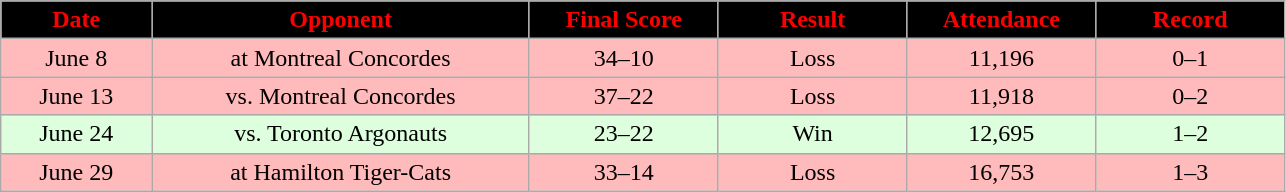<table class="wikitable sortable">
<tr>
<th style="background:black; color:#f00; width:8%;">Date</th>
<th style="background:black; color:#f00; width:20%;">Opponent</th>
<th style="background:black; color:#f00; width:10%;">Final Score</th>
<th style="background:black; color:#f00; width:10%;">Result</th>
<th style="background:black; color:#f00; width:10%;">Attendance</th>
<th style="background:black; color:#f00; width:10%;">Record</th>
</tr>
<tr style="text-align:center; background:#fbb;">
<td>June 8</td>
<td>at Montreal Concordes</td>
<td>34–10</td>
<td>Loss</td>
<td>11,196</td>
<td>0–1</td>
</tr>
<tr style="text-align:center; background:#fbb;">
<td>June 13</td>
<td>vs. Montreal Concordes</td>
<td>37–22</td>
<td>Loss</td>
<td>11,918</td>
<td>0–2</td>
</tr>
<tr style="text-align:center; background:#dfd;">
<td>June 24</td>
<td>vs. Toronto Argonauts</td>
<td>23–22</td>
<td>Win</td>
<td>12,695</td>
<td>1–2</td>
</tr>
<tr style="text-align:center; background:#fbb;">
<td>June 29</td>
<td>at Hamilton Tiger-Cats</td>
<td>33–14</td>
<td>Loss</td>
<td>16,753</td>
<td>1–3</td>
</tr>
</table>
